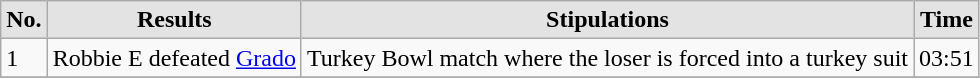<table style="font-size: 100%; text-align: left;" class="wikitable">
<tr>
<th style="border-style: none none solid solid; background: #e3e3e3;"><strong>No.</strong></th>
<th style="border-style: none none solid solid; background: #e3e3e3;"><strong>Results</strong></th>
<th style="border-style: none none solid solid; background: #e3e3e3;"><strong>Stipulations</strong></th>
<th style="border-style: none none solid solid; background: #e3e3e3;"><strong>Time</strong></th>
</tr>
<tr>
<td>1</td>
<td>Robbie E defeated <a href='#'>Grado</a></td>
<td>Turkey Bowl match where the loser is forced into a turkey suit</td>
<td>03:51</td>
</tr>
<tr>
</tr>
</table>
